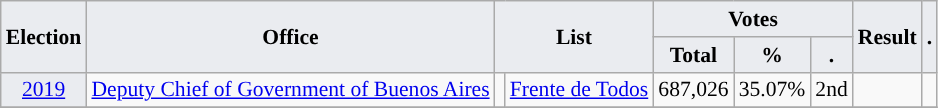<table class="wikitable" style="font-size:90%; text-align:center;">
<tr>
<th style="background-color:#EAECF0;" rowspan=2>Election</th>
<th style="background-color:#EAECF0;" rowspan=2>Office</th>
<th style="background-color:#EAECF0;" colspan=2 rowspan=2>List</th>
<th style="background-color:#EAECF0;" colspan=3>Votes</th>
<th style="background-color:#EAECF0;" rowspan=2>Result</th>
<th style="background-color:#EAECF0;" rowspan=2>.</th>
</tr>
<tr>
<th style="background-color:#EAECF0;">Total</th>
<th style="background-color:#EAECF0;">%</th>
<th style="background-color:#EAECF0;">.</th>
</tr>
<tr>
<td style="background-color:#EAECF0;"><a href='#'>2019</a></td>
<td><a href='#'>Deputy Chief of Government of Buenos Aires</a></td>
<td style="background-color:"></td>
<td><a href='#'>Frente de Todos</a></td>
<td>687,026</td>
<td>35.07%</td>
<td>2nd</td>
<td></td>
<td></td>
</tr>
<tr>
</tr>
</table>
